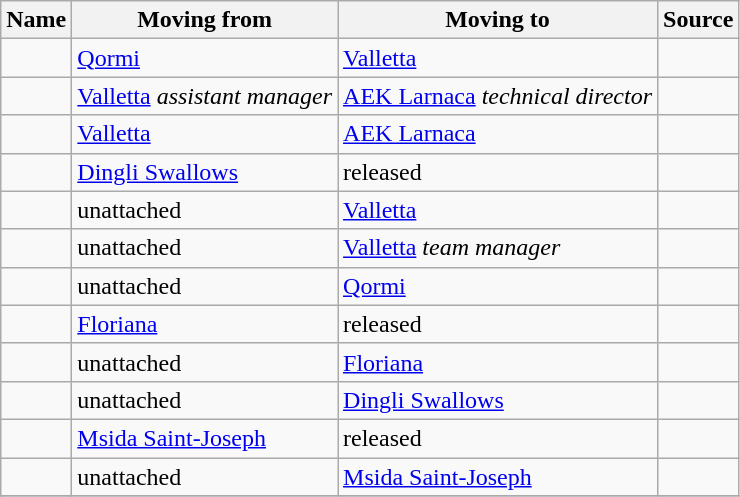<table class="wikitable sortable">
<tr>
<th>Name</th>
<th>Moving from</th>
<th>Moving to</th>
<th>Source</th>
</tr>
<tr>
<td> </td>
<td><a href='#'>Qormi</a></td>
<td><a href='#'>Valletta</a></td>
<td></td>
</tr>
<tr>
<td> </td>
<td><a href='#'>Valletta</a> <em>assistant manager</em></td>
<td> <a href='#'>AEK Larnaca</a> <em>technical director</em></td>
<td></td>
</tr>
<tr>
<td> </td>
<td><a href='#'>Valletta</a></td>
<td> <a href='#'>AEK Larnaca</a></td>
<td></td>
</tr>
<tr>
<td> </td>
<td><a href='#'>Dingli Swallows</a></td>
<td>released</td>
<td></td>
</tr>
<tr>
<td> </td>
<td>unattached</td>
<td><a href='#'>Valletta</a></td>
<td></td>
</tr>
<tr>
<td> </td>
<td>unattached</td>
<td><a href='#'>Valletta</a> <em>team manager</em></td>
<td></td>
</tr>
<tr>
<td> </td>
<td>unattached</td>
<td><a href='#'>Qormi</a></td>
<td></td>
</tr>
<tr>
<td> </td>
<td><a href='#'>Floriana</a></td>
<td>released</td>
<td></td>
</tr>
<tr>
<td> </td>
<td>unattached</td>
<td><a href='#'>Floriana</a></td>
<td></td>
</tr>
<tr>
<td> </td>
<td>unattached</td>
<td><a href='#'>Dingli Swallows</a></td>
<td></td>
</tr>
<tr>
<td> </td>
<td><a href='#'>Msida Saint-Joseph</a></td>
<td>released</td>
<td></td>
</tr>
<tr>
<td> </td>
<td>unattached</td>
<td><a href='#'>Msida Saint-Joseph</a></td>
<td></td>
</tr>
<tr>
</tr>
</table>
